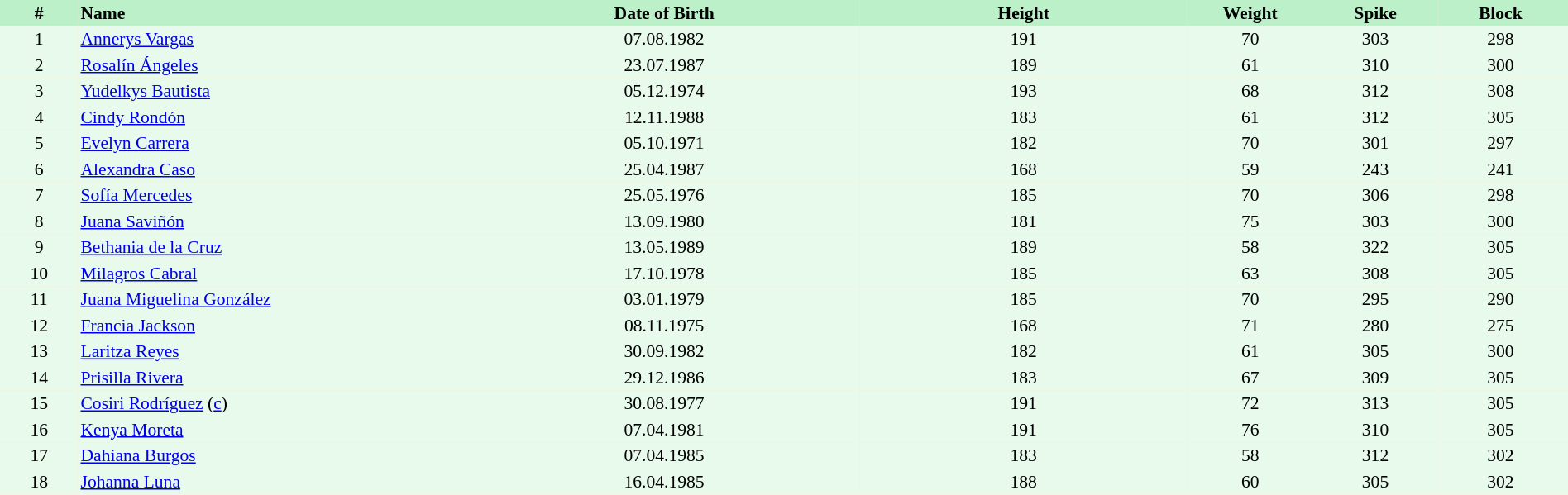<table border=0 cellpadding=2 cellspacing=0  |- bgcolor=#FFECCE style="text-align:center; font-size:90%;" width=100%>
<tr bgcolor=#BBF0C9>
<th width=5%>#</th>
<th width=25% align=left>Name</th>
<th width=25%>Date of Birth</th>
<th width=21%>Height</th>
<th width=8%>Weight</th>
<th width=8%>Spike</th>
<th width=8%>Block</th>
<th></th>
</tr>
<tr bgcolor=#E7FAEC>
<td>1</td>
<td align=left><a href='#'>Annerys Vargas</a></td>
<td>07.08.1982</td>
<td>191</td>
<td>70</td>
<td>303</td>
<td>298</td>
<td></td>
</tr>
<tr bgcolor=#E7FAEC>
<td>2</td>
<td align=left><a href='#'>Rosalín Ángeles</a></td>
<td>23.07.1987</td>
<td>189</td>
<td>61</td>
<td>310</td>
<td>300</td>
<td></td>
</tr>
<tr bgcolor=#E7FAEC>
<td>3</td>
<td align=left><a href='#'>Yudelkys Bautista</a></td>
<td>05.12.1974</td>
<td>193</td>
<td>68</td>
<td>312</td>
<td>308</td>
<td></td>
</tr>
<tr bgcolor=#E7FAEC>
<td>4</td>
<td align=left><a href='#'>Cindy Rondón</a></td>
<td>12.11.1988</td>
<td>183</td>
<td>61</td>
<td>312</td>
<td>305</td>
<td></td>
</tr>
<tr bgcolor=#E7FAEC>
<td>5</td>
<td align=left><a href='#'>Evelyn Carrera</a></td>
<td>05.10.1971</td>
<td>182</td>
<td>70</td>
<td>301</td>
<td>297</td>
<td></td>
</tr>
<tr bgcolor=#E7FAEC>
<td>6</td>
<td align=left><a href='#'>Alexandra Caso</a></td>
<td>25.04.1987</td>
<td>168</td>
<td>59</td>
<td>243</td>
<td>241</td>
<td></td>
</tr>
<tr bgcolor=#E7FAEC>
<td>7</td>
<td align=left><a href='#'>Sofía Mercedes</a></td>
<td>25.05.1976</td>
<td>185</td>
<td>70</td>
<td>306</td>
<td>298</td>
<td></td>
</tr>
<tr bgcolor=#E7FAEC>
<td>8</td>
<td align=left><a href='#'>Juana Saviñón</a></td>
<td>13.09.1980</td>
<td>181</td>
<td>75</td>
<td>303</td>
<td>300</td>
<td></td>
</tr>
<tr bgcolor=#E7FAEC>
<td>9</td>
<td align=left><a href='#'>Bethania de la Cruz</a></td>
<td>13.05.1989</td>
<td>189</td>
<td>58</td>
<td>322</td>
<td>305</td>
<td></td>
</tr>
<tr bgcolor=#E7FAEC>
<td>10</td>
<td align=left><a href='#'>Milagros Cabral</a></td>
<td>17.10.1978</td>
<td>185</td>
<td>63</td>
<td>308</td>
<td>305</td>
<td></td>
</tr>
<tr bgcolor=#E7FAEC>
<td>11</td>
<td align=left><a href='#'>Juana Miguelina González</a></td>
<td>03.01.1979</td>
<td>185</td>
<td>70</td>
<td>295</td>
<td>290</td>
<td></td>
</tr>
<tr bgcolor=#E7FAEC>
<td>12</td>
<td align=left><a href='#'>Francia Jackson</a></td>
<td>08.11.1975</td>
<td>168</td>
<td>71</td>
<td>280</td>
<td>275</td>
<td></td>
</tr>
<tr bgcolor=#E7FAEC>
<td>13</td>
<td align=left><a href='#'>Laritza Reyes</a></td>
<td>30.09.1982</td>
<td>182</td>
<td>61</td>
<td>305</td>
<td>300</td>
<td></td>
</tr>
<tr bgcolor=#E7FAEC>
<td>14</td>
<td align=left><a href='#'>Prisilla Rivera</a></td>
<td>29.12.1986</td>
<td>183</td>
<td>67</td>
<td>309</td>
<td>305</td>
<td></td>
</tr>
<tr bgcolor=#E7FAEC>
<td>15</td>
<td align=left><a href='#'>Cosiri Rodríguez</a> (<a href='#'>c</a>)</td>
<td>30.08.1977</td>
<td>191</td>
<td>72</td>
<td>313</td>
<td>305</td>
<td></td>
</tr>
<tr bgcolor=#E7FAEC>
<td>16</td>
<td align=left><a href='#'>Kenya Moreta</a></td>
<td>07.04.1981</td>
<td>191</td>
<td>76</td>
<td>310</td>
<td>305</td>
<td></td>
</tr>
<tr bgcolor=#E7FAEC>
<td>17</td>
<td align=left><a href='#'>Dahiana Burgos</a></td>
<td>07.04.1985</td>
<td>183</td>
<td>58</td>
<td>312</td>
<td>302</td>
<td></td>
</tr>
<tr bgcolor=#E7FAEC>
<td>18</td>
<td align=left><a href='#'>Johanna Luna</a></td>
<td>16.04.1985</td>
<td>188</td>
<td>60</td>
<td>305</td>
<td>302</td>
<td></td>
</tr>
</table>
